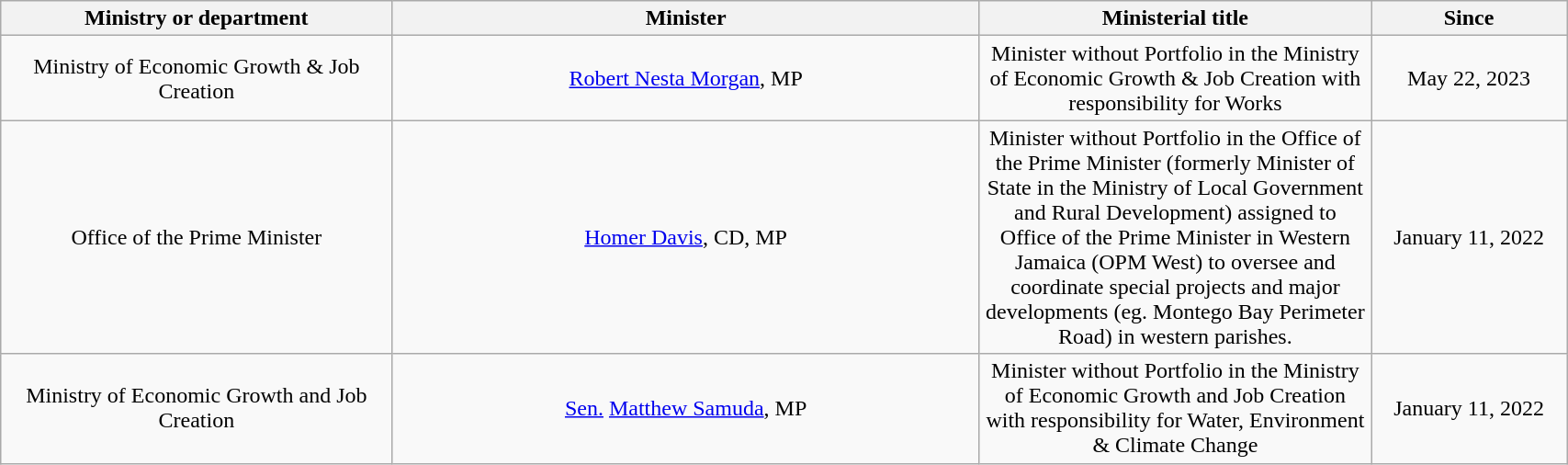<table class="wikitable sortable"  style="width:90%; text-align:center;">
<tr>
<th style="width:20%;"><strong>Ministry or department</strong></th>
<th style="width:30%;"><strong>Minister</strong></th>
<th style="width:20%;"><strong>Ministerial title</strong></th>
<th style="width:10%;"><strong>Since</strong></th>
</tr>
<tr>
<td>Ministry of Economic Growth & Job Creation</td>
<td><a href='#'>Robert Nesta Morgan</a>, MP</td>
<td>Minister without Portfolio in the Ministry of Economic Growth & Job Creation with responsibility for Works</td>
<td>May 22, 2023</td>
</tr>
<tr>
<td>Office of the Prime Minister</td>
<td><a href='#'>Homer Davis</a>, CD, MP</td>
<td>Minister without Portfolio in the Office of the Prime Minister (formerly Minister of State in the Ministry of Local Government and Rural Development) assigned to Office of the Prime Minister in Western Jamaica (OPM West) to oversee and coordinate special projects and major developments (eg. Montego Bay Perimeter Road) in western parishes.</td>
<td>January 11, 2022</td>
</tr>
<tr>
<td>Ministry of Economic Growth and Job Creation</td>
<td><a href='#'>Sen.</a> <a href='#'>Matthew Samuda</a>, MP</td>
<td>Minister without Portfolio in the Ministry of Economic Growth and Job Creation with responsibility for Water, Environment & Climate Change</td>
<td>January 11, 2022</td>
</tr>
</table>
